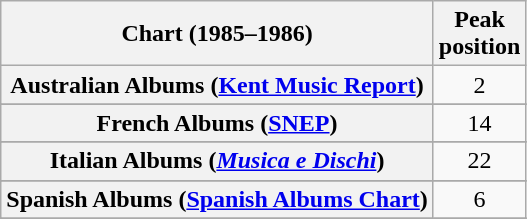<table class="wikitable sortable plainrowheaders">
<tr>
<th scope="col">Chart (1985–1986)</th>
<th scope="col">Peak<br>position</th>
</tr>
<tr>
<th scope="row">Australian Albums (<a href='#'>Kent Music Report</a>)</th>
<td align="center">2</td>
</tr>
<tr>
</tr>
<tr>
</tr>
<tr>
</tr>
<tr>
<th scope="row">French Albums (<a href='#'>SNEP</a>)</th>
<td align="center">14</td>
</tr>
<tr>
</tr>
<tr>
<th scope="row">Italian Albums (<em><a href='#'>Musica e Dischi</a></em>)</th>
<td align="center">22</td>
</tr>
<tr>
</tr>
<tr>
</tr>
<tr>
<th scope="row">Spanish Albums (<a href='#'>Spanish Albums Chart</a>)</th>
<td align="center">6</td>
</tr>
<tr>
</tr>
<tr>
</tr>
<tr>
</tr>
<tr>
</tr>
</table>
